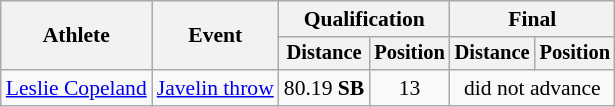<table class=wikitable style="font-size:90%">
<tr>
<th rowspan="2">Athlete</th>
<th rowspan="2">Event</th>
<th colspan="2">Qualification</th>
<th colspan="2">Final</th>
</tr>
<tr style="font-size:95%">
<th>Distance</th>
<th>Position</th>
<th>Distance</th>
<th>Position</th>
</tr>
<tr align=center>
<td align=left><a href='#'>Leslie Copeland</a></td>
<td align=left><a href='#'>Javelin throw</a></td>
<td>80.19 <strong>SB</strong></td>
<td>13</td>
<td colspan=2>did not advance</td>
</tr>
</table>
